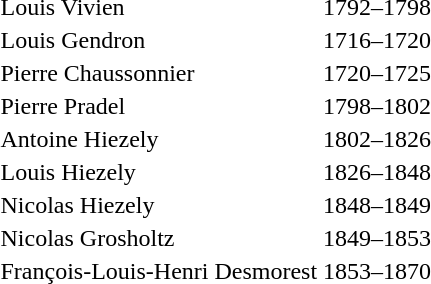<table>
<tr>
<td>Louis Vivien</td>
<td>1792–1798</td>
</tr>
<tr>
<td>Louis Gendron</td>
<td>1716–1720</td>
</tr>
<tr>
<td>Pierre Chaussonnier</td>
<td>1720–1725</td>
</tr>
<tr>
<td>Pierre Pradel</td>
<td>1798–1802</td>
</tr>
<tr>
<td>Antoine Hiezely</td>
<td>1802–1826</td>
</tr>
<tr>
<td>Louis Hiezely</td>
<td>1826–1848</td>
</tr>
<tr>
<td>Nicolas Hiezely</td>
<td>1848–1849</td>
</tr>
<tr>
<td>Nicolas Grosholtz</td>
<td>1849–1853</td>
</tr>
<tr>
<td>François-Louis-Henri Desmorest</td>
<td>1853–1870</td>
</tr>
</table>
